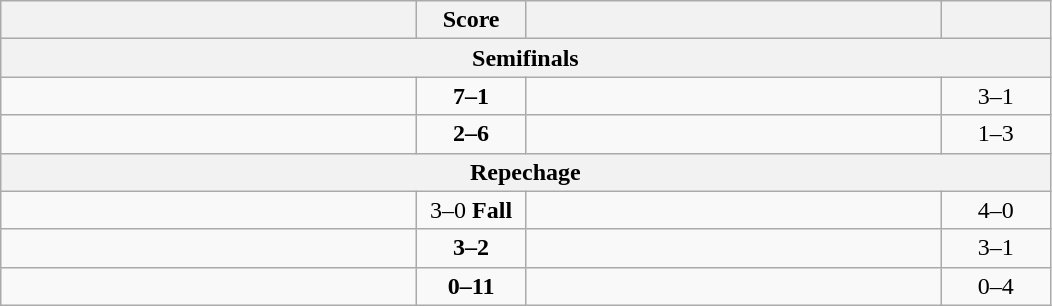<table class="wikitable" style="text-align: left; ">
<tr>
<th align="right" width="270"></th>
<th width="65">Score</th>
<th align="left" width="270"></th>
<th width="65"></th>
</tr>
<tr>
<th colspan=4>Semifinals</th>
</tr>
<tr>
<td><strong></strong></td>
<td align="center"><strong>7–1</strong></td>
<td></td>
<td align=center>3–1 <strong></strong></td>
</tr>
<tr>
<td></td>
<td align="center"><strong>2–6</strong></td>
<td><strong></strong></td>
<td align=center>1–3 <strong></strong></td>
</tr>
<tr>
<th colspan=4>Repechage</th>
</tr>
<tr>
<td><strong></strong></td>
<td align="center">3–0 <strong>Fall</strong></td>
<td></td>
<td align=center>4–0 <strong></strong></td>
</tr>
<tr>
<td><strong></strong></td>
<td align="center"><strong>3–2</strong></td>
<td></td>
<td align=center>3–1 <strong></strong></td>
</tr>
<tr>
<td></td>
<td align="center"><strong>0–11</strong></td>
<td><strong></strong></td>
<td align=center>0–4 <strong></strong></td>
</tr>
</table>
